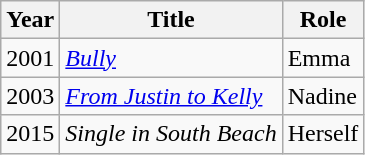<table class="wikitable">
<tr>
<th>Year</th>
<th>Title</th>
<th>Role</th>
</tr>
<tr>
<td>2001</td>
<td><em><a href='#'>Bully</a></em></td>
<td>Emma</td>
</tr>
<tr>
<td>2003</td>
<td><em><a href='#'>From Justin to Kelly</a></em></td>
<td>Nadine</td>
</tr>
<tr>
<td>2015</td>
<td><em>Single in South Beach</em></td>
<td>Herself</td>
</tr>
</table>
